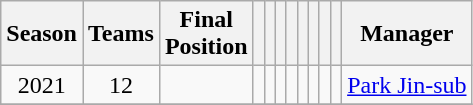<table class="wikitable" style="text-align:center">
<tr>
<th>Season</th>
<th>Teams</th>
<th>Final<br>Position</th>
<th></th>
<th></th>
<th></th>
<th></th>
<th></th>
<th></th>
<th></th>
<th></th>
<th>Manager</th>
</tr>
<tr>
<td>2021</td>
<td>12</td>
<td></td>
<td></td>
<td></td>
<td></td>
<td></td>
<td></td>
<td></td>
<td></td>
<td></td>
<td align=left> <a href='#'>Park Jin-sub</a></td>
</tr>
<tr>
</tr>
</table>
